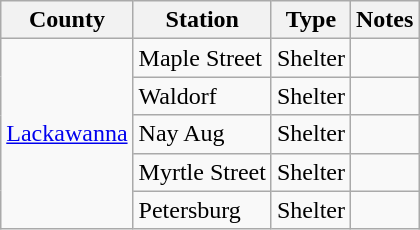<table class="wikitable">
<tr>
<th>County</th>
<th>Station</th>
<th>Type</th>
<th>Notes</th>
</tr>
<tr>
<td rowspan=6><a href='#'>Lackawanna</a></td>
<td>Maple Street</td>
<td>Shelter</td>
<td> </td>
</tr>
<tr>
<td>Waldorf</td>
<td>Shelter</td>
<td> </td>
</tr>
<tr>
<td>Nay Aug</td>
<td>Shelter</td>
<td> </td>
</tr>
<tr>
<td>Myrtle Street</td>
<td>Shelter</td>
<td> </td>
</tr>
<tr>
<td>Petersburg</td>
<td>Shelter</td>
<td> </td>
</tr>
</table>
